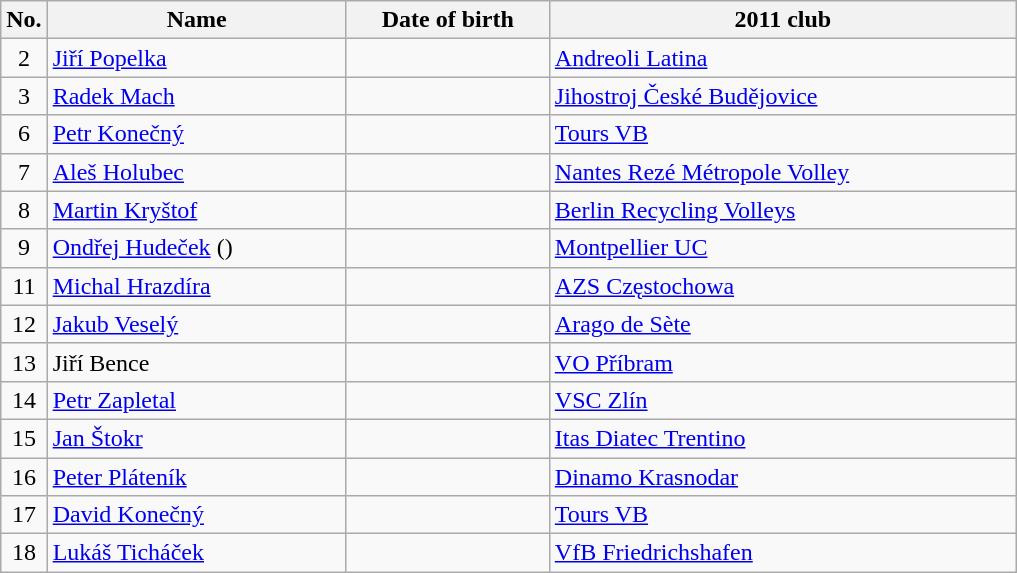<table class="wikitable sortable" style="font-size:100%; text-align:center;">
<tr>
<th>No.</th>
<th style="width:12em">Name</th>
<th style="width:8em">Date of birth</th>
<th style="width:19em">2011 club</th>
</tr>
<tr>
<td>2</td>
<td align=left><a href='#'>Jiří Popelka</a></td>
<td align=right></td>
<td align=left> <a href='#'>Andreoli Latina</a></td>
</tr>
<tr>
<td>3</td>
<td align=left><a href='#'>Radek Mach</a></td>
<td align=right></td>
<td align=left> <a href='#'>Jihostroj České Budějovice</a></td>
</tr>
<tr>
<td>6</td>
<td align=left><a href='#'>Petr Konečný</a></td>
<td align=right></td>
<td align=left> <a href='#'>Tours VB</a></td>
</tr>
<tr>
<td>7</td>
<td align=left><a href='#'>Aleš Holubec</a></td>
<td align=right></td>
<td align=left> <a href='#'>Nantes Rezé Métropole Volley</a></td>
</tr>
<tr>
<td>8</td>
<td align=left><a href='#'>Martin Kryštof</a></td>
<td align=right></td>
<td align=left> <a href='#'>Berlin Recycling Volleys</a></td>
</tr>
<tr>
<td>9</td>
<td align=left><a href='#'>Ondřej Hudeček</a> ()</td>
<td align=right></td>
<td align=left> <a href='#'>Montpellier UC</a></td>
</tr>
<tr>
<td>11</td>
<td align=left><a href='#'>Michal Hrazdíra</a></td>
<td align=right></td>
<td align=left> <a href='#'>AZS Częstochowa</a></td>
</tr>
<tr>
<td>12</td>
<td align=left><a href='#'>Jakub Veselý</a></td>
<td align=right></td>
<td align=left> <a href='#'>Arago de Sète</a></td>
</tr>
<tr>
<td>13</td>
<td align=left>Jiří Bence</td>
<td align=right></td>
<td align=left> <a href='#'>VO Příbram</a></td>
</tr>
<tr>
<td>14</td>
<td align=left><a href='#'>Petr Zapletal</a></td>
<td align=right></td>
<td align=left> <a href='#'>VSC Zlín</a></td>
</tr>
<tr>
<td>15</td>
<td align=left><a href='#'>Jan Štokr</a></td>
<td align=right></td>
<td align=left> <a href='#'>Itas Diatec Trentino</a></td>
</tr>
<tr>
<td>16</td>
<td align=left><a href='#'>Peter Pláteník</a></td>
<td align=right></td>
<td align=left> <a href='#'>Dinamo Krasnodar</a></td>
</tr>
<tr>
<td>17</td>
<td align=left><a href='#'>David Konečný</a></td>
<td align=right></td>
<td align=left> <a href='#'>Tours VB</a></td>
</tr>
<tr>
<td>18</td>
<td align=left><a href='#'>Lukáš Ticháček</a></td>
<td align=right></td>
<td align=left> <a href='#'>VfB Friedrichshafen</a></td>
</tr>
</table>
